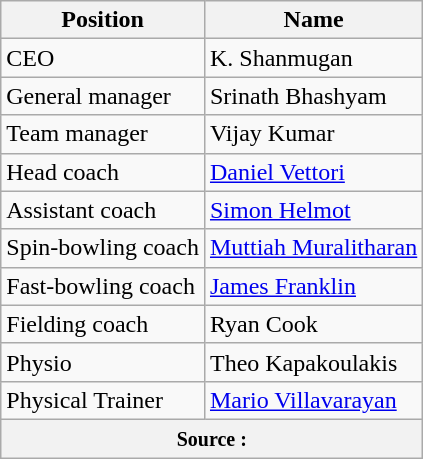<table class="wikitable">
<tr>
<th>Position</th>
<th>Name</th>
</tr>
<tr>
<td>CEO</td>
<td>K. Shanmugan</td>
</tr>
<tr>
<td>General manager</td>
<td>Srinath Bhashyam</td>
</tr>
<tr>
<td>Team manager</td>
<td>Vijay Kumar</td>
</tr>
<tr>
<td>Head coach</td>
<td><a href='#'>Daniel Vettori</a></td>
</tr>
<tr>
<td>Assistant coach</td>
<td><a href='#'>Simon Helmot</a></td>
</tr>
<tr>
<td>Spin-bowling coach</td>
<td><a href='#'>Muttiah Muralitharan</a></td>
</tr>
<tr>
<td>Fast-bowling coach</td>
<td><a href='#'> James Franklin</a></td>
</tr>
<tr>
<td>Fielding coach</td>
<td>Ryan Cook</td>
</tr>
<tr>
<td>Physio</td>
<td>Theo Kapakoulakis</td>
</tr>
<tr>
<td>Physical Trainer</td>
<td><a href='#'>Mario Villavarayan</a></td>
</tr>
<tr>
<th colspan="2"><small>Source : </small></th>
</tr>
</table>
